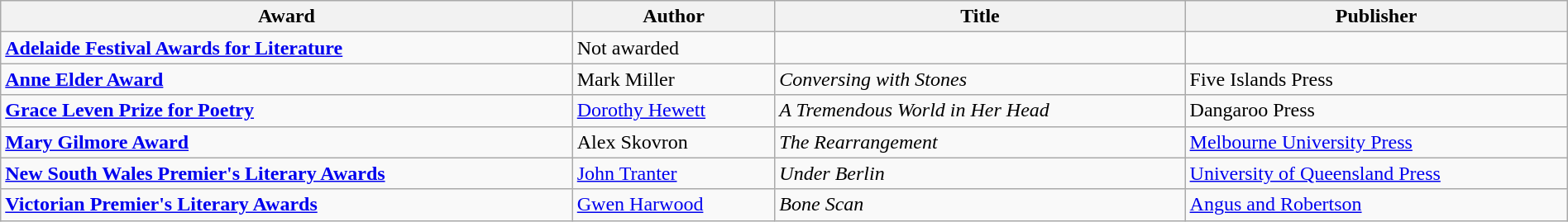<table class="wikitable" width=100%>
<tr>
<th>Award</th>
<th>Author</th>
<th>Title</th>
<th>Publisher</th>
</tr>
<tr>
<td><strong><a href='#'>Adelaide Festival Awards for Literature</a></strong></td>
<td>Not awarded</td>
<td></td>
<td></td>
</tr>
<tr>
<td><strong><a href='#'>Anne Elder Award</a></strong></td>
<td>Mark Miller</td>
<td><em>Conversing with Stones</em></td>
<td>Five Islands Press</td>
</tr>
<tr>
<td><strong><a href='#'>Grace Leven Prize for Poetry</a></strong></td>
<td><a href='#'>Dorothy Hewett</a></td>
<td><em>A Tremendous World in Her Head</em></td>
<td>Dangaroo Press</td>
</tr>
<tr>
<td><strong><a href='#'>Mary Gilmore Award</a></strong></td>
<td>Alex Skovron</td>
<td><em>The Rearrangement</em></td>
<td><a href='#'>Melbourne University Press</a></td>
</tr>
<tr>
<td><strong><a href='#'>New South Wales Premier's Literary Awards</a></strong></td>
<td><a href='#'>John Tranter</a></td>
<td><em>Under Berlin</em></td>
<td><a href='#'>University of Queensland Press</a></td>
</tr>
<tr>
<td><strong><a href='#'>Victorian Premier's Literary Awards</a></strong></td>
<td><a href='#'>Gwen Harwood</a></td>
<td><em>Bone Scan</em></td>
<td><a href='#'>Angus and Robertson</a></td>
</tr>
</table>
